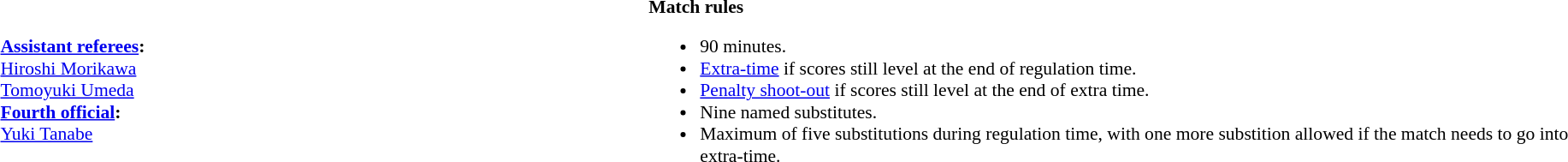<table style="width:100%;font-size:90%">
<tr>
<td><br><strong><a href='#'>Assistant referees</a>:</strong>
<br><a href='#'>Hiroshi Morikawa</a>
<br><a href='#'>Tomoyuki Umeda</a>
<br><strong><a href='#'>Fourth official</a>:</strong>
<br><a href='#'>Yuki Tanabe</a></td>
<td style="width:60%; vertical-align:top;"><br><strong>Match rules</strong><ul><li>90 minutes.</li><li><a href='#'>Extra-time</a> if scores still level at the end of regulation time.</li><li><a href='#'>Penalty shoot-out</a> if scores still level at the end of extra time.</li><li>Nine named substitutes.</li><li>Maximum of five substitutions during regulation time, with one more substition allowed if the match needs to go into extra-time.</li></ul></td>
</tr>
</table>
